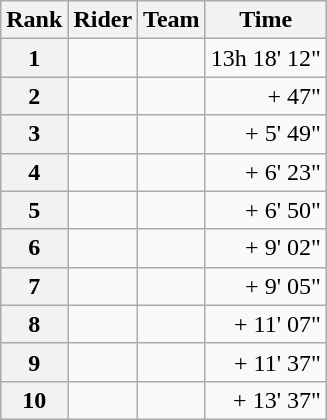<table class="wikitable" margin-bottom:0;">
<tr>
<th scope="col">Rank</th>
<th scope="col">Rider</th>
<th scope="col">Team</th>
<th scope="col">Time</th>
</tr>
<tr>
<th scope="row">1</th>
<td> </td>
<td></td>
<td align="right">13h 18' 12"</td>
</tr>
<tr>
<th scope="row">2</th>
<td></td>
<td></td>
<td align="right">+ 47"</td>
</tr>
<tr>
<th scope="row">3</th>
<td></td>
<td></td>
<td align="right">+ 5' 49"</td>
</tr>
<tr>
<th scope="row">4</th>
<td></td>
<td></td>
<td align="right">+ 6' 23"</td>
</tr>
<tr>
<th scope="row">5</th>
<td></td>
<td></td>
<td align="right">+ 6' 50"</td>
</tr>
<tr>
<th scope="row">6</th>
<td></td>
<td></td>
<td align="right">+ 9' 02"</td>
</tr>
<tr>
<th scope="row">7</th>
<td></td>
<td></td>
<td align="right">+ 9' 05"</td>
</tr>
<tr>
<th scope="row">8</th>
<td></td>
<td></td>
<td align="right">+ 11' 07"</td>
</tr>
<tr>
<th scope="row">9</th>
<td></td>
<td></td>
<td align="right">+ 11' 37"</td>
</tr>
<tr>
<th scope="row">10</th>
<td></td>
<td></td>
<td align="right">+ 13' 37"</td>
</tr>
</table>
